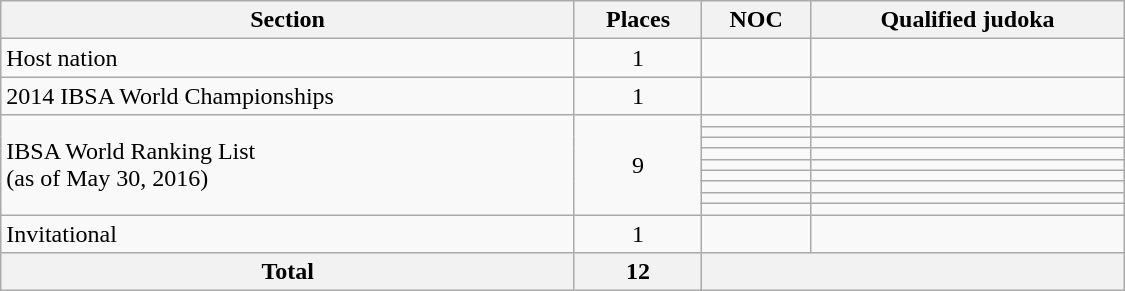<table class="wikitable"  width=750>
<tr>
<th>Section</th>
<th>Places</th>
<th>NOC</th>
<th>Qualified judoka</th>
</tr>
<tr>
<td>Host nation</td>
<td align=center>1</td>
<td></td>
<td></td>
</tr>
<tr>
<td>2014 IBSA World Championships</td>
<td align=center>1</td>
<td></td>
<td></td>
</tr>
<tr>
<td rowspan=9>IBSA World Ranking List<br>(as of May 30, 2016)</td>
<td rowspan=9 align=center>9</td>
<td></td>
<td></td>
</tr>
<tr>
<td></td>
<td></td>
</tr>
<tr>
<td></td>
<td></td>
</tr>
<tr>
<td></td>
<td></td>
</tr>
<tr>
<td></td>
<td></td>
</tr>
<tr>
<td></td>
<td></td>
</tr>
<tr>
<td></td>
<td></td>
</tr>
<tr>
<td></td>
<td></td>
</tr>
<tr>
<td></td>
<td></td>
</tr>
<tr>
<td>Invitational</td>
<td align=center>1</td>
<td></td>
<td></td>
</tr>
<tr>
<th>Total</th>
<th>12</th>
<th colspan=2></th>
</tr>
</table>
